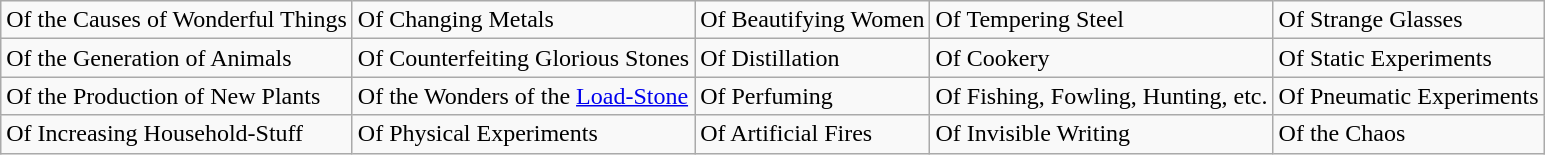<table class="wikitable sortable">
<tr>
<td>Of the Causes of Wonderful Things</td>
<td>Of Changing Metals</td>
<td>Of Beautifying Women</td>
<td>Of Tempering Steel</td>
<td>Of Strange Glasses</td>
</tr>
<tr>
<td>Of the Generation of Animals</td>
<td>Of Counterfeiting Glorious Stones</td>
<td>Of Distillation</td>
<td>Of Cookery</td>
<td>Of Static Experiments</td>
</tr>
<tr>
<td>Of the Production of New Plants</td>
<td>Of the Wonders of the <a href='#'>Load-Stone</a></td>
<td>Of Perfuming</td>
<td>Of Fishing, Fowling, Hunting, etc.</td>
<td>Of Pneumatic Experiments</td>
</tr>
<tr>
<td>Of Increasing Household-Stuff</td>
<td>Of Physical Experiments</td>
<td>Of Artificial Fires</td>
<td>Of Invisible Writing</td>
<td>Of the Chaos</td>
</tr>
</table>
